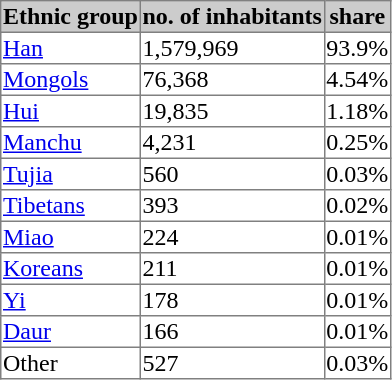<table border=1 style="border-collapse: collapse;">
<tr bgcolor=cccccc>
<th>Ethnic group</th>
<th>no. of inhabitants</th>
<th>share</th>
</tr>
<tr>
<td><a href='#'>Han</a></td>
<td>1,579,969</td>
<td>93.9%</td>
</tr>
<tr>
<td><a href='#'>Mongols</a></td>
<td>76,368</td>
<td>4.54%</td>
</tr>
<tr>
<td><a href='#'>Hui</a></td>
<td>19,835</td>
<td>1.18%</td>
</tr>
<tr>
<td><a href='#'>Manchu</a></td>
<td>4,231</td>
<td>0.25%</td>
</tr>
<tr>
<td><a href='#'>Tujia</a></td>
<td>560</td>
<td>0.03%</td>
</tr>
<tr>
<td><a href='#'>Tibetans</a></td>
<td>393</td>
<td>0.02%</td>
</tr>
<tr>
<td><a href='#'>Miao</a></td>
<td>224</td>
<td>0.01%</td>
</tr>
<tr>
<td><a href='#'>Koreans</a></td>
<td>211</td>
<td>0.01%</td>
</tr>
<tr>
<td><a href='#'>Yi</a></td>
<td>178</td>
<td>0.01%</td>
</tr>
<tr>
<td><a href='#'>Daur</a></td>
<td>166</td>
<td>0.01%</td>
</tr>
<tr>
<td>Other</td>
<td>527</td>
<td>0.03%</td>
</tr>
</table>
